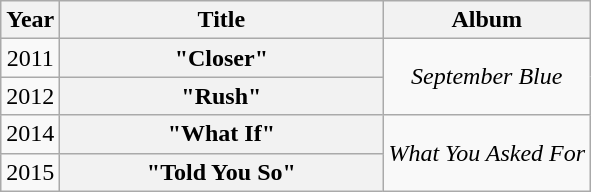<table class="wikitable plainrowheaders" style="text-align:center;" border="1">
<tr>
<th scope="col">Year</th>
<th scope="col" style="width:13em;">Title</th>
<th scope="col">Album</th>
</tr>
<tr>
<td>2011</td>
<th scope="row">"Closer"</th>
<td rowspan="2"><em>September Blue</em></td>
</tr>
<tr>
<td>2012</td>
<th scope="row">"Rush"</th>
</tr>
<tr>
<td>2014</td>
<th scope="row">"What If"</th>
<td rowspan="2"><em>What You Asked For</em></td>
</tr>
<tr>
<td>2015</td>
<th scope="row">"Told You So"</th>
</tr>
</table>
